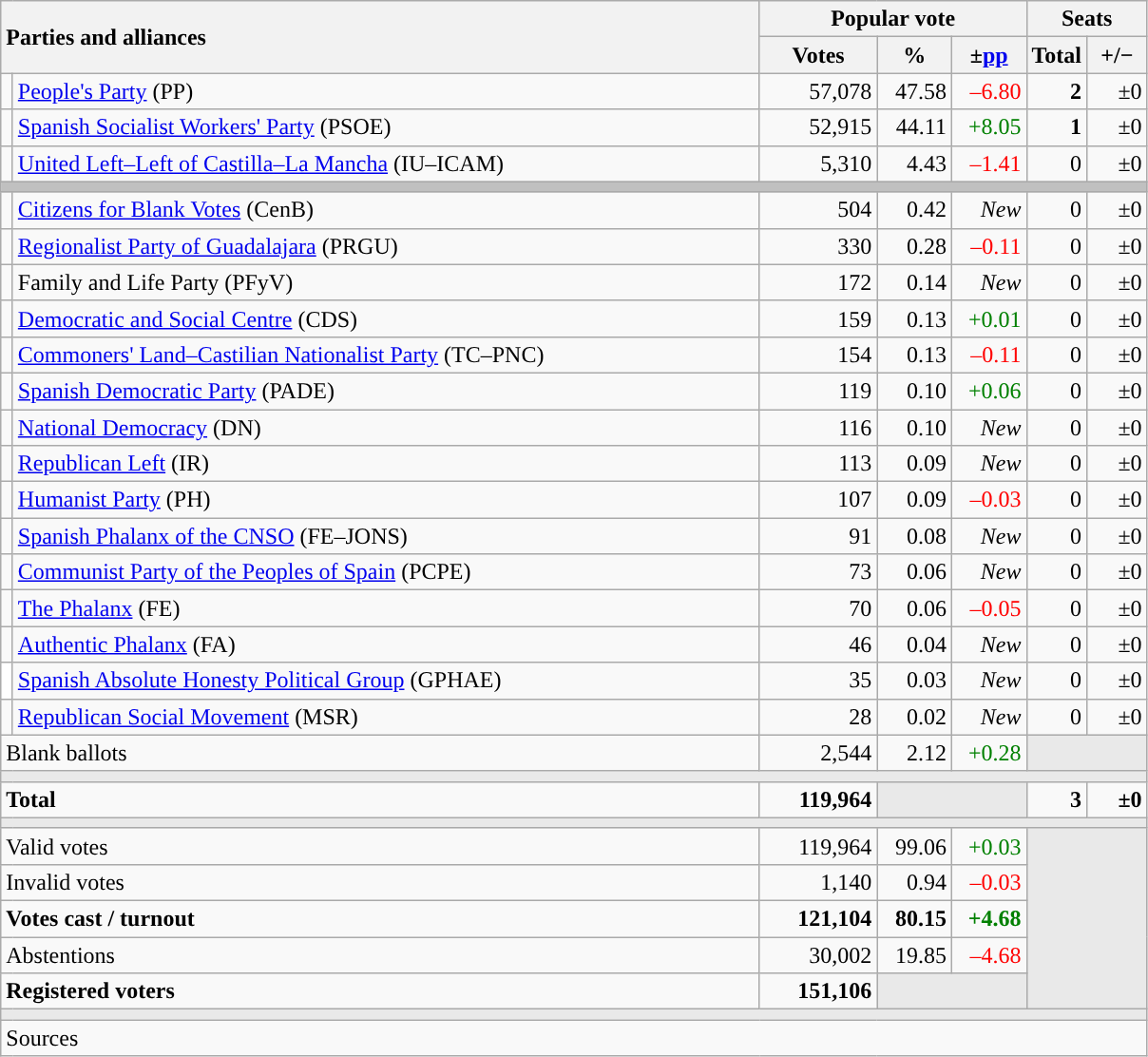<table class="wikitable" style="text-align:right;">
<tr>
<th style="text-align:left;" rowspan="2" colspan="2" width="525">Parties and alliances</th>
<th colspan="3">Popular vote</th>
<th colspan="2">Seats</th>
</tr>
<tr>
<th width="75">Votes</th>
<th width="45">%</th>
<th width="45">±<a href='#'>pp</a></th>
<th width="35">Total</th>
<th width="35">+/−</th>
</tr>
<tr>
<td width="1" style="color:inherit;background:"></td>
<td align="left"><a href='#'>People's Party</a> (PP)</td>
<td>57,078</td>
<td>47.58</td>
<td style="color:red;">–6.80</td>
<td><strong>2</strong></td>
<td>±0</td>
</tr>
<tr>
<td style="color:inherit;background:"></td>
<td align="left"><a href='#'>Spanish Socialist Workers' Party</a> (PSOE)</td>
<td>52,915</td>
<td>44.11</td>
<td style="color:green;">+8.05</td>
<td><strong>1</strong></td>
<td>±0</td>
</tr>
<tr>
<td style="color:inherit;background:"></td>
<td align="left"><a href='#'>United Left–Left of Castilla–La Mancha</a> (IU–ICAM)</td>
<td>5,310</td>
<td>4.43</td>
<td style="color:red;">–1.41</td>
<td>0</td>
<td>±0</td>
</tr>
<tr>
<td colspan="7" bgcolor="#C0C0C0"></td>
</tr>
<tr>
<td style="color:inherit;background:"></td>
<td align="left"><a href='#'>Citizens for Blank Votes</a> (CenB)</td>
<td>504</td>
<td>0.42</td>
<td><em>New</em></td>
<td>0</td>
<td>±0</td>
</tr>
<tr>
<td style="color:inherit;background:"></td>
<td align="left"><a href='#'>Regionalist Party of Guadalajara</a> (PRGU)</td>
<td>330</td>
<td>0.28</td>
<td style="color:red;">–0.11</td>
<td>0</td>
<td>±0</td>
</tr>
<tr>
<td style="color:inherit;background:"></td>
<td align="left">Family and Life Party (PFyV)</td>
<td>172</td>
<td>0.14</td>
<td><em>New</em></td>
<td>0</td>
<td>±0</td>
</tr>
<tr>
<td style="color:inherit;background:"></td>
<td align="left"><a href='#'>Democratic and Social Centre</a> (CDS)</td>
<td>159</td>
<td>0.13</td>
<td style="color:green;">+0.01</td>
<td>0</td>
<td>±0</td>
</tr>
<tr>
<td style="color:inherit;background:"></td>
<td align="left"><a href='#'>Commoners' Land–Castilian Nationalist Party</a> (TC–PNC)</td>
<td>154</td>
<td>0.13</td>
<td style="color:red;">–0.11</td>
<td>0</td>
<td>±0</td>
</tr>
<tr>
<td style="color:inherit;background:"></td>
<td align="left"><a href='#'>Spanish Democratic Party</a> (PADE)</td>
<td>119</td>
<td>0.10</td>
<td style="color:green;">+0.06</td>
<td>0</td>
<td>±0</td>
</tr>
<tr>
<td style="color:inherit;background:"></td>
<td align="left"><a href='#'>National Democracy</a> (DN)</td>
<td>116</td>
<td>0.10</td>
<td><em>New</em></td>
<td>0</td>
<td>±0</td>
</tr>
<tr>
<td style="color:inherit;background:"></td>
<td align="left"><a href='#'>Republican Left</a> (IR)</td>
<td>113</td>
<td>0.09</td>
<td><em>New</em></td>
<td>0</td>
<td>±0</td>
</tr>
<tr>
<td style="color:inherit;background:"></td>
<td align="left"><a href='#'>Humanist Party</a> (PH)</td>
<td>107</td>
<td>0.09</td>
<td style="color:red;">–0.03</td>
<td>0</td>
<td>±0</td>
</tr>
<tr>
<td style="color:inherit;background:"></td>
<td align="left"><a href='#'>Spanish Phalanx of the CNSO</a> (FE–JONS)</td>
<td>91</td>
<td>0.08</td>
<td><em>New</em></td>
<td>0</td>
<td>±0</td>
</tr>
<tr>
<td style="color:inherit;background:"></td>
<td align="left"><a href='#'>Communist Party of the Peoples of Spain</a> (PCPE)</td>
<td>73</td>
<td>0.06</td>
<td><em>New</em></td>
<td>0</td>
<td>±0</td>
</tr>
<tr>
<td style="color:inherit;background:"></td>
<td align="left"><a href='#'>The Phalanx</a> (FE)</td>
<td>70</td>
<td>0.06</td>
<td style="color:red;">–0.05</td>
<td>0</td>
<td>±0</td>
</tr>
<tr>
<td style="color:inherit;background:"></td>
<td align="left"><a href='#'>Authentic Phalanx</a> (FA)</td>
<td>46</td>
<td>0.04</td>
<td><em>New</em></td>
<td>0</td>
<td>±0</td>
</tr>
<tr>
<td bgcolor="white"></td>
<td align="left"><a href='#'>Spanish Absolute Honesty Political Group</a> (GPHAE)</td>
<td>35</td>
<td>0.03</td>
<td><em>New</em></td>
<td>0</td>
<td>±0</td>
</tr>
<tr>
<td style="color:inherit;background:"></td>
<td align="left"><a href='#'>Republican Social Movement</a> (MSR)</td>
<td>28</td>
<td>0.02</td>
<td><em>New</em></td>
<td>0</td>
<td>±0</td>
</tr>
<tr>
<td align="left" colspan="2">Blank ballots</td>
<td>2,544</td>
<td>2.12</td>
<td style="color:green;">+0.28</td>
<td bgcolor="#E9E9E9" colspan="2"></td>
</tr>
<tr>
<td colspan="7" bgcolor="#E9E9E9"></td>
</tr>
<tr style="font-weight:bold;">
<td align="left" colspan="2">Total</td>
<td>119,964</td>
<td bgcolor="#E9E9E9" colspan="2"></td>
<td>3</td>
<td>±0</td>
</tr>
<tr>
<td colspan="7" bgcolor="#E9E9E9"></td>
</tr>
<tr>
<td align="left" colspan="2">Valid votes</td>
<td>119,964</td>
<td>99.06</td>
<td style="color:green;">+0.03</td>
<td bgcolor="#E9E9E9" colspan="2" rowspan="5"></td>
</tr>
<tr>
<td align="left" colspan="2">Invalid votes</td>
<td>1,140</td>
<td>0.94</td>
<td style="color:red;">–0.03</td>
</tr>
<tr style="font-weight:bold;">
<td align="left" colspan="2">Votes cast / turnout</td>
<td>121,104</td>
<td>80.15</td>
<td style="color:green;">+4.68</td>
</tr>
<tr>
<td align="left" colspan="2">Abstentions</td>
<td>30,002</td>
<td>19.85</td>
<td style="color:red;">–4.68</td>
</tr>
<tr style="font-weight:bold;">
<td align="left" colspan="2">Registered voters</td>
<td>151,106</td>
<td bgcolor="#E9E9E9" colspan="2"></td>
</tr>
<tr>
<td colspan="7" bgcolor="#E9E9E9"></td>
</tr>
<tr>
<td align="left" colspan="7">Sources</td>
</tr>
</table>
